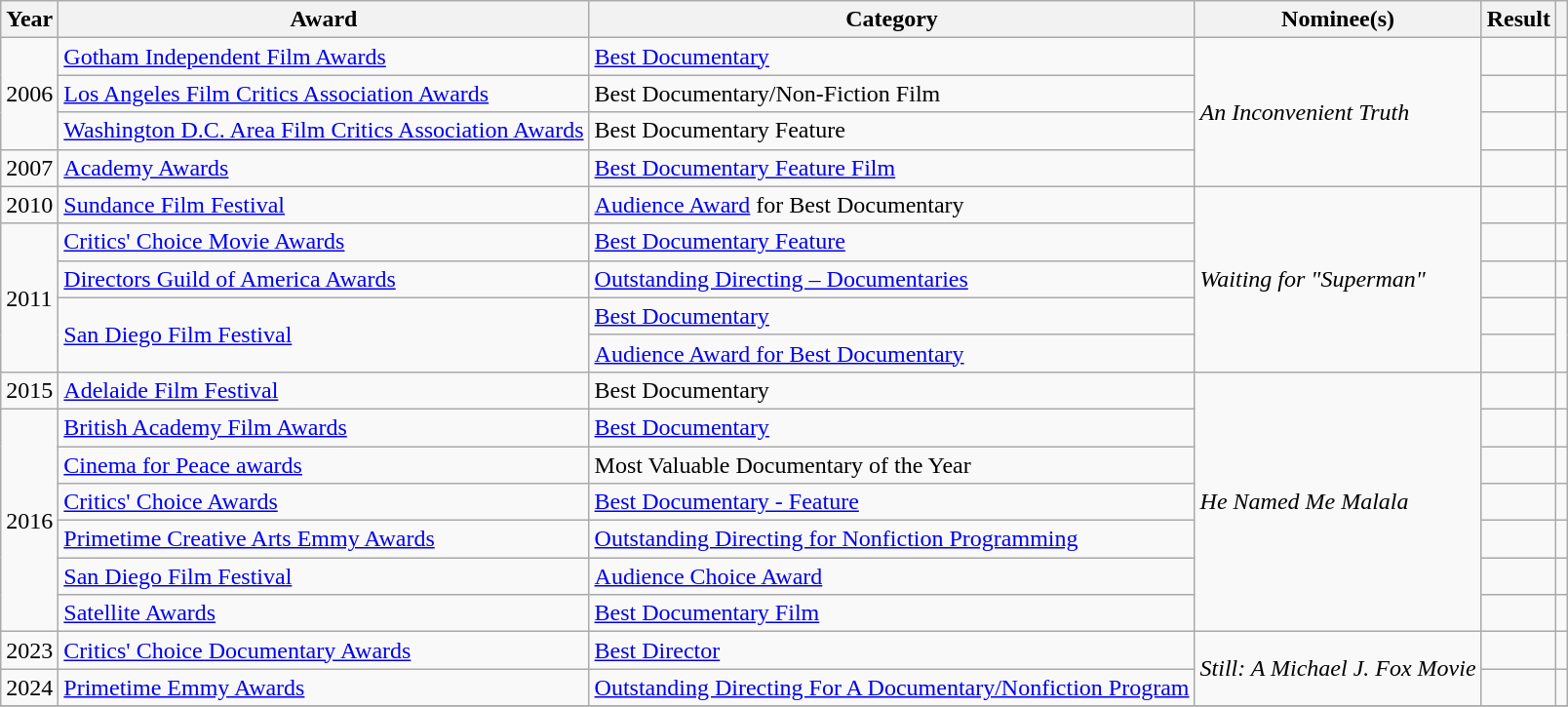<table class="wikitable sortable">
<tr>
<th scope="col">Year</th>
<th scope="col">Award</th>
<th scope="col">Category</th>
<th scope="col">Nominee(s)</th>
<th scope="col">Result</th>
<th scope="col" class="unsortable"></th>
</tr>
<tr>
<td rowspan="3">2006</td>
<td rowspan="1"><a href='#'>Gotham Independent Film Awards</a></td>
<td><a href='#'>Best Documentary</a></td>
<td rowspan="4"><em>An Inconvenient Truth</em></td>
<td></td>
<td style="text-align: center;"></td>
</tr>
<tr>
<td rowspan="1"><a href='#'>Los Angeles Film Critics Association Awards</a></td>
<td>Best Documentary/Non-Fiction Film</td>
<td></td>
<td style="text-align: center;"></td>
</tr>
<tr>
<td rowspan="1"><a href='#'>Washington D.C. Area Film Critics Association Awards</a></td>
<td>Best Documentary Feature</td>
<td></td>
<td style="text-align: center;"></td>
</tr>
<tr>
<td rowspan="1">2007</td>
<td rowspan="1"><a href='#'>Academy Awards</a></td>
<td><a href='#'>Best Documentary Feature Film</a></td>
<td></td>
<td style="text-align: center;" rowspan="1"></td>
</tr>
<tr>
<td>2010</td>
<td><a href='#'>Sundance Film Festival</a></td>
<td><a href='#'>Audience Award</a> for Best Documentary</td>
<td rowspan="5"><em>Waiting for "Superman"</em></td>
<td></td>
<td style="text-align: center;" rowspan="1"></td>
</tr>
<tr>
<td rowspan="4">2011</td>
<td><a href='#'>Critics' Choice Movie Awards</a></td>
<td><a href='#'>Best Documentary Feature</a></td>
<td></td>
<td style="text-align: center;" rowspan="1"></td>
</tr>
<tr>
<td><a href='#'>Directors Guild of America Awards</a></td>
<td><a href='#'>Outstanding Directing – Documentaries</a></td>
<td></td>
<td style="text-align: center;" rowspan="1"></td>
</tr>
<tr>
<td rowspan="2"><a href='#'>San Diego Film Festival</a></td>
<td><a href='#'>Best Documentary</a></td>
<td></td>
<td rowspan="2"></td>
</tr>
<tr>
<td><a href='#'>Audience Award for Best Documentary</a></td>
<td></td>
</tr>
<tr>
<td>2015</td>
<td><a href='#'>Adelaide Film Festival</a></td>
<td>Best Documentary</td>
<td rowspan="7"><em>He Named Me Malala</em></td>
<td></td>
<td></td>
</tr>
<tr>
<td rowspan="6">2016</td>
<td rowspan="1"><a href='#'>British Academy Film Awards</a></td>
<td><a href='#'>Best Documentary</a></td>
<td></td>
<td style="text-align: center;" rowspan="1"></td>
</tr>
<tr>
<td><a href='#'>Cinema for Peace awards</a></td>
<td>Most Valuable Documentary of the Year</td>
<td></td>
<td></td>
</tr>
<tr>
<td><a href='#'>Critics' Choice Awards</a></td>
<td><a href='#'>Best Documentary - Feature</a></td>
<td></td>
<td></td>
</tr>
<tr>
<td rowspan="1"><a href='#'>Primetime Creative Arts Emmy Awards</a></td>
<td><a href='#'>Outstanding Directing for Nonfiction Programming</a></td>
<td></td>
<td rowspan="1"></td>
</tr>
<tr>
<td><a href='#'>San Diego Film Festival</a></td>
<td><a href='#'>Audience Choice Award</a></td>
<td></td>
<td></td>
</tr>
<tr>
<td><a href='#'>Satellite Awards</a></td>
<td><a href='#'>Best Documentary Film</a></td>
<td></td>
<td></td>
</tr>
<tr>
<td rowspan="1">2023</td>
<td rowspan="1"><a href='#'>Critics' Choice Documentary Awards</a></td>
<td><a href='#'>Best Director</a></td>
<td rowspan="2"><em>Still: A Michael J. Fox Movie</em></td>
<td></td>
<td style="text-align: center;" rowspan="1"></td>
</tr>
<tr>
<td rowspan="1">2024</td>
<td rowspan="1"><a href='#'>Primetime Emmy Awards</a></td>
<td><a href='#'>Outstanding Directing For A Documentary/Nonfiction Program</a></td>
<td></td>
<td style="text-align: center;" rowspan="1"></td>
</tr>
<tr>
</tr>
</table>
